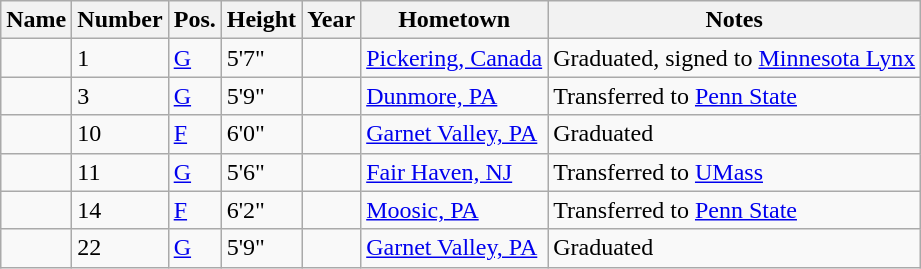<table class="wikitable sortable" border="1">
<tr>
<th>Name</th>
<th>Number</th>
<th>Pos.</th>
<th>Height</th>
<th>Year</th>
<th>Hometown</th>
<th class="unsortable">Notes</th>
</tr>
<tr>
<td></td>
<td>1</td>
<td><a href='#'>G</a></td>
<td>5'7"</td>
<td></td>
<td><a href='#'>Pickering, Canada</a></td>
<td>Graduated, signed to <a href='#'>Minnesota Lynx</a></td>
</tr>
<tr>
<td></td>
<td>3</td>
<td><a href='#'>G</a></td>
<td>5'9"</td>
<td></td>
<td><a href='#'>Dunmore, PA</a></td>
<td>Transferred to <a href='#'>Penn State</a></td>
</tr>
<tr>
<td></td>
<td>10</td>
<td><a href='#'>F</a></td>
<td>6'0"</td>
<td></td>
<td><a href='#'>Garnet Valley, PA</a></td>
<td>Graduated</td>
</tr>
<tr>
<td></td>
<td>11</td>
<td><a href='#'>G</a></td>
<td>5'6"</td>
<td></td>
<td><a href='#'>Fair Haven, NJ</a></td>
<td>Transferred to <a href='#'>UMass</a></td>
</tr>
<tr>
<td></td>
<td>14</td>
<td><a href='#'>F</a></td>
<td>6'2"</td>
<td></td>
<td><a href='#'>Moosic, PA</a></td>
<td>Transferred to <a href='#'>Penn State</a></td>
</tr>
<tr>
<td></td>
<td>22</td>
<td><a href='#'>G</a></td>
<td>5'9"</td>
<td></td>
<td><a href='#'>Garnet Valley, PA</a></td>
<td>Graduated</td>
</tr>
</table>
